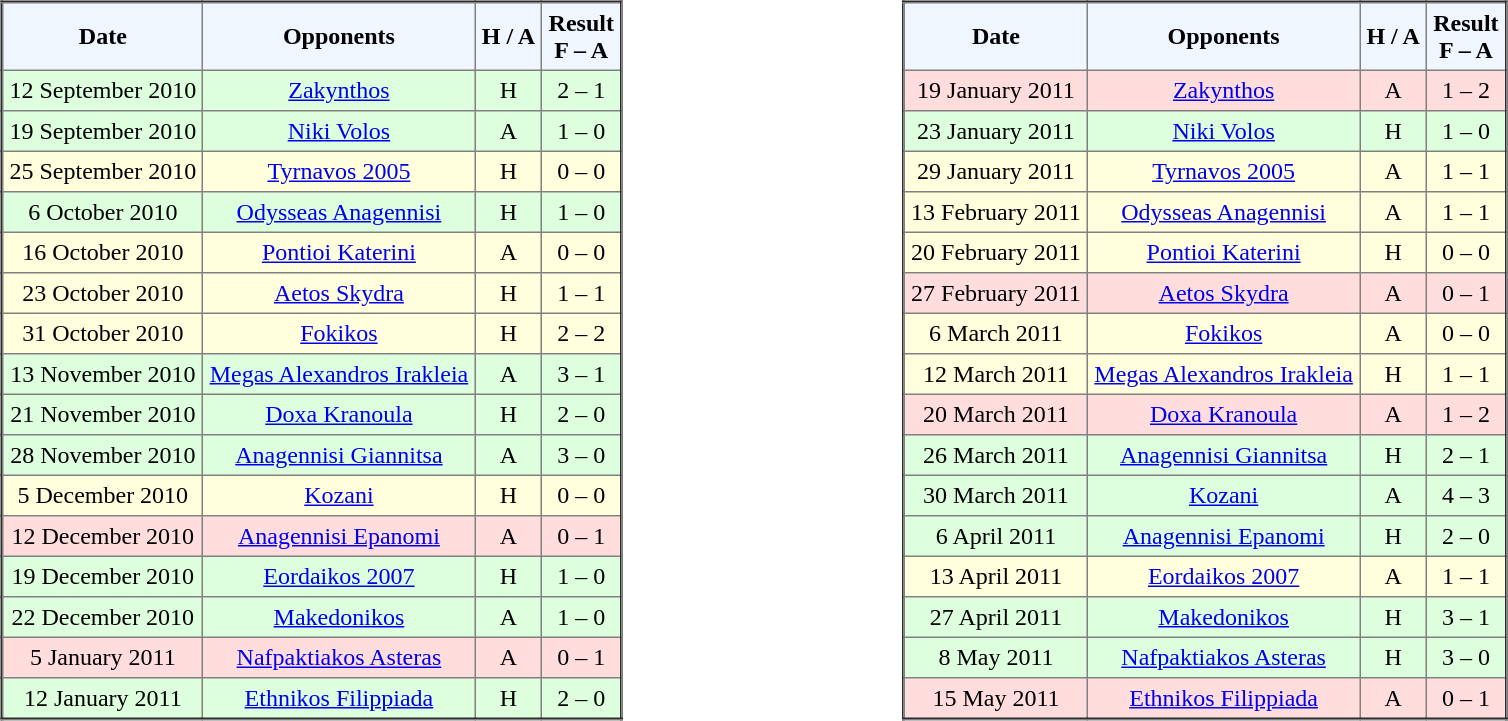<table>
<tr>
<td valign="top" width=30%><br><table border="2" cellpadding="4" style="border-collapse:collapse; text-align:center;">
<tr bgcolor="#f0f6ff">
<th><strong>Date</strong></th>
<th><strong>Opponents</strong></th>
<th><strong>H / A</strong></th>
<th><strong>Result<br>F – A</strong></th>
</tr>
<tr bgcolor="#ddffdd">
<td>12 September 2010</td>
<td><a href='#'>Zakynthos</a></td>
<td>H</td>
<td>2 – 1</td>
</tr>
<tr bgcolor="#ddffdd">
<td>19 September 2010</td>
<td><a href='#'>Niki Volos</a></td>
<td>A</td>
<td>1 – 0</td>
</tr>
<tr bgcolor="#ffffdd">
<td>25 September 2010</td>
<td><a href='#'>Tyrnavos 2005</a></td>
<td>H</td>
<td>0 – 0</td>
</tr>
<tr bgcolor="#ddffdd">
<td>6 October 2010</td>
<td><a href='#'>Odysseas Anagennisi</a></td>
<td>H</td>
<td>1 – 0</td>
</tr>
<tr bgcolor="#ffffdd">
<td>16 October 2010</td>
<td><a href='#'>Pontioi Katerini</a></td>
<td>A</td>
<td>0 – 0</td>
</tr>
<tr bgcolor="#ffffdd">
<td>23 October 2010</td>
<td><a href='#'>Aetos Skydra</a></td>
<td>H</td>
<td>1 – 1</td>
</tr>
<tr bgcolor="#ffffdd">
<td>31 October 2010</td>
<td><a href='#'>Fokikos</a></td>
<td>H</td>
<td>2 – 2</td>
</tr>
<tr bgcolor="#ddffdd">
<td>13 November 2010</td>
<td><a href='#'>Megas Alexandros Irakleia</a></td>
<td>A</td>
<td>3 – 1</td>
</tr>
<tr bgcolor="#ddffdd">
<td>21 November 2010</td>
<td><a href='#'>Doxa Kranoula</a></td>
<td>H</td>
<td>2 – 0</td>
</tr>
<tr bgcolor="#ddffdd">
<td>28 November 2010</td>
<td><a href='#'>Anagennisi Giannitsa</a></td>
<td>A</td>
<td>3 – 0</td>
</tr>
<tr bgcolor="#ffffdd">
<td>5 December 2010</td>
<td><a href='#'>Kozani</a></td>
<td>H</td>
<td>0 – 0</td>
</tr>
<tr bgcolor="#ffdddd">
<td>12 December 2010</td>
<td><a href='#'>Anagennisi Epanomi</a></td>
<td>A</td>
<td>0 – 1</td>
</tr>
<tr bgcolor="#ddffdd">
<td>19 December 2010</td>
<td><a href='#'>Eordaikos 2007</a></td>
<td>H</td>
<td>1 – 0</td>
</tr>
<tr bgcolor="#ddffdd">
<td>22 December 2010</td>
<td><a href='#'>Makedonikos</a></td>
<td>A</td>
<td>1 – 0</td>
</tr>
<tr bgcolor="#ffdddd">
<td>5 January 2011</td>
<td><a href='#'>Nafpaktiakos Asteras</a></td>
<td>A</td>
<td>0 – 1</td>
</tr>
<tr bgcolor="#ddffdd">
<td>12 January 2011</td>
<td><a href='#'>Ethnikos Filippiada</a></td>
<td>H</td>
<td>2 – 0</td>
</tr>
</table>
</td>
<td valign="top" width=33%><br><table border="2" cellpadding="4" style="border-collapse:collapse; text-align:center;">
<tr bgcolor="#f0f6ff">
<th><strong>Date</strong></th>
<th><strong>Opponents</strong></th>
<th><strong>H / A</strong></th>
<th><strong>Result<br>F – A</strong></th>
</tr>
<tr bgcolor="#ffdddd">
<td>19 January 2011</td>
<td><a href='#'>Zakynthos</a></td>
<td>A</td>
<td>1 – 2</td>
</tr>
<tr bgcolor="#ddffdd">
<td>23 January 2011</td>
<td><a href='#'>Niki Volos</a></td>
<td>H</td>
<td>1 – 0</td>
</tr>
<tr bgcolor="#ffffdd">
<td>29 January 2011</td>
<td><a href='#'>Tyrnavos 2005</a></td>
<td>A</td>
<td>1 – 1</td>
</tr>
<tr bgcolor="#ffffdd">
<td>13 February 2011</td>
<td><a href='#'>Odysseas Anagennisi</a></td>
<td>A</td>
<td>1 – 1</td>
</tr>
<tr bgcolor="#ffffdd">
<td>20 February 2011</td>
<td><a href='#'>Pontioi Katerini</a></td>
<td>H</td>
<td>0 – 0</td>
</tr>
<tr bgcolor="#ffdddd">
<td>27 February 2011</td>
<td><a href='#'>Aetos Skydra</a></td>
<td>A</td>
<td>0 – 1</td>
</tr>
<tr bgcolor="#ffffdd">
<td>6 March 2011</td>
<td><a href='#'>Fokikos</a></td>
<td>A</td>
<td>0 – 0</td>
</tr>
<tr bgcolor="#ffffdd">
<td>12 March 2011</td>
<td><a href='#'>Megas Alexandros Irakleia</a></td>
<td>H</td>
<td>1 – 1</td>
</tr>
<tr bgcolor="#ffdddd">
<td>20 March 2011</td>
<td><a href='#'>Doxa Kranoula</a></td>
<td>A</td>
<td>1 – 2</td>
</tr>
<tr bgcolor="#ddffdd">
<td>26 March 2011</td>
<td><a href='#'>Anagennisi Giannitsa</a></td>
<td>H</td>
<td>2 – 1</td>
</tr>
<tr bgcolor="#ddffdd">
<td>30 March 2011</td>
<td><a href='#'>Kozani</a></td>
<td>A</td>
<td>4 – 3</td>
</tr>
<tr bgcolor="#ddffdd">
<td>6 April 2011</td>
<td><a href='#'>Anagennisi Epanomi</a></td>
<td>H</td>
<td>2 – 0</td>
</tr>
<tr bgcolor="#ffffdd">
<td>13 April 2011</td>
<td><a href='#'>Eordaikos 2007</a></td>
<td>A</td>
<td>1 – 1</td>
</tr>
<tr bgcolor="#ddffdd">
<td>27 April 2011</td>
<td><a href='#'>Makedonikos</a></td>
<td>H</td>
<td>3 – 1</td>
</tr>
<tr bgcolor="#ddffdd">
<td>8 May 2011</td>
<td><a href='#'>Nafpaktiakos Asteras</a></td>
<td>H</td>
<td>3 – 0</td>
</tr>
<tr bgcolor="#ffdddd">
<td>15 May 2011</td>
<td><a href='#'>Ethnikos Filippiada</a></td>
<td>A</td>
<td>0 – 1</td>
</tr>
</table>
</td>
</tr>
</table>
